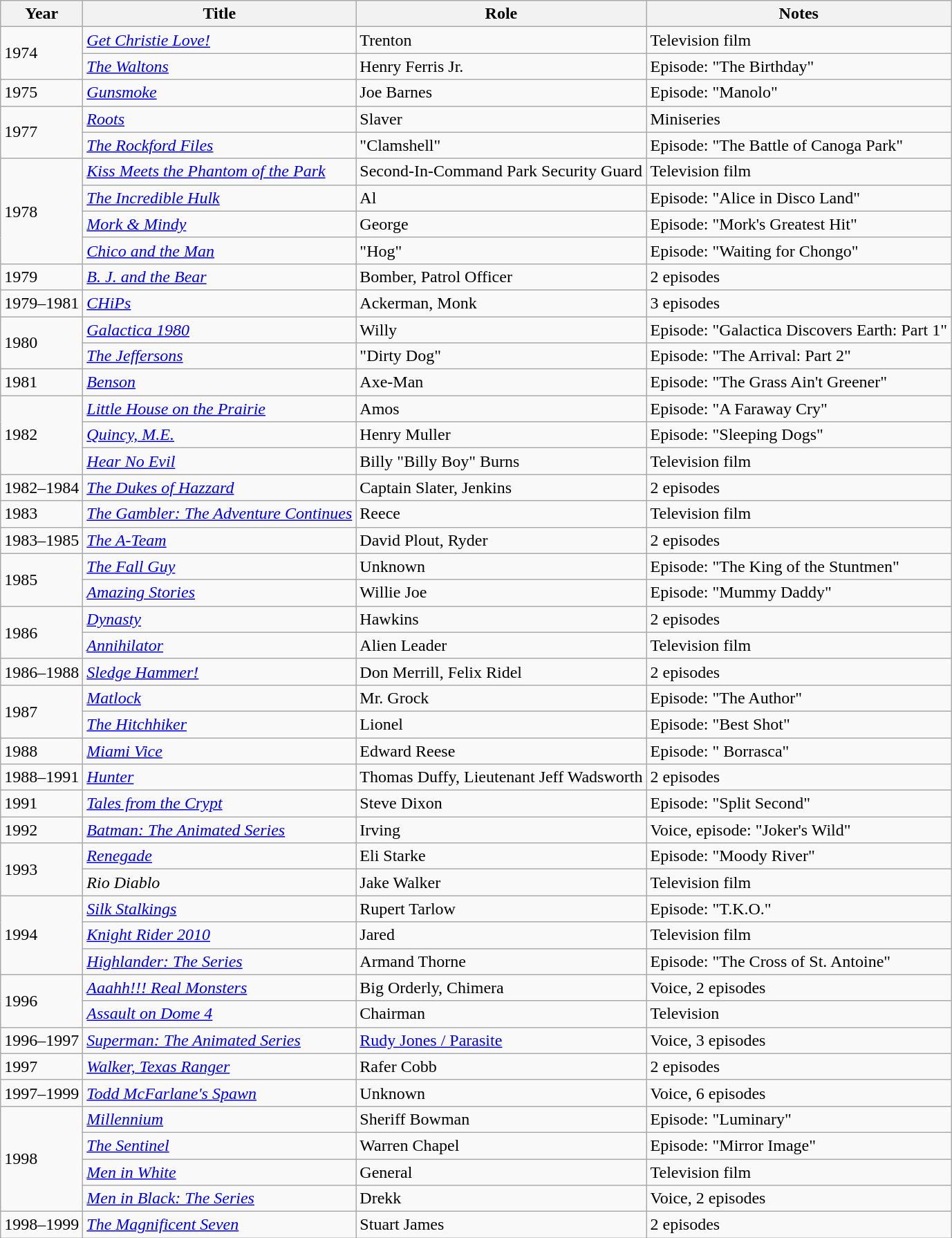<table class="wikitable sortable">
<tr>
<th>Year</th>
<th>Title</th>
<th>Role</th>
<th>Notes</th>
</tr>
<tr>
<td rowspan="2">1974</td>
<td><em><a href='#'>Get Christie Love!</a></em></td>
<td>Trenton</td>
<td>Television film</td>
</tr>
<tr>
<td><em><a href='#'>The Waltons</a></em></td>
<td>Henry Ferris Jr.</td>
<td>Episode: "The Birthday"</td>
</tr>
<tr>
<td>1975</td>
<td><em><a href='#'>Gunsmoke</a></em></td>
<td>Joe Barnes</td>
<td>Episode: "Manolo"</td>
</tr>
<tr>
<td rowspan="2">1977</td>
<td><em><a href='#'>Roots</a></em></td>
<td>Slaver</td>
<td>Miniseries</td>
</tr>
<tr>
<td><em><a href='#'>The Rockford Files</a></em></td>
<td>"Clamshell"</td>
<td>Episode: "The Battle of Canoga Park"</td>
</tr>
<tr>
<td rowspan="4">1978</td>
<td><em><a href='#'>Kiss Meets the Phantom of the Park</a></em></td>
<td>Second-In-Command Park Security Guard</td>
<td>Television film</td>
</tr>
<tr>
<td><em><a href='#'>The Incredible Hulk</a></em></td>
<td>Al</td>
<td>Episode: "Alice in Disco Land"</td>
</tr>
<tr>
<td><em><a href='#'>Mork & Mindy</a></em></td>
<td>George</td>
<td>Episode: "Mork's Greatest Hit"</td>
</tr>
<tr>
<td><em><a href='#'>Chico and the Man</a></em></td>
<td>"Hog"</td>
<td>Episode: "Waiting for Chongo"</td>
</tr>
<tr>
<td>1979</td>
<td><em><a href='#'>B. J. and the Bear</a></em></td>
<td>Bomber, Patrol Officer</td>
<td>2 episodes</td>
</tr>
<tr>
<td>1979–1981</td>
<td><em><a href='#'>CHiPs</a></em></td>
<td>Ackerman, Monk</td>
<td>3 episodes</td>
</tr>
<tr>
<td rowspan="2">1980</td>
<td><em><a href='#'>Galactica 1980</a></em></td>
<td>Willy</td>
<td>Episode: "Galactica Discovers Earth: Part 1"</td>
</tr>
<tr>
<td><em><a href='#'>The Jeffersons</a></em></td>
<td>"Dirty Dog"</td>
<td>Episode: "The Arrival: Part 2"</td>
</tr>
<tr>
<td>1981</td>
<td><em><a href='#'>Benson</a></em></td>
<td>Axe-Man</td>
<td>Episode: "The Grass Ain't Greener"</td>
</tr>
<tr>
<td rowspan="3">1982</td>
<td><em><a href='#'>Little House on the Prairie</a></em></td>
<td>Amos</td>
<td>Episode: "A Faraway Cry"</td>
</tr>
<tr>
<td><em><a href='#'>Quincy, M.E.</a></em></td>
<td>Henry Muller</td>
<td>Episode: "Sleeping Dogs"</td>
</tr>
<tr>
<td><em><a href='#'>Hear No Evil</a></em></td>
<td>Billy "Billy Boy" Burns</td>
<td>Television film</td>
</tr>
<tr>
<td>1982–1984</td>
<td><em><a href='#'>The Dukes of Hazzard</a></em></td>
<td>Captain Slater, Jenkins</td>
<td>2 episodes</td>
</tr>
<tr>
<td>1983</td>
<td><em><a href='#'>The Gambler: The Adventure Continues</a></em></td>
<td>Reece</td>
<td>Television film</td>
</tr>
<tr>
<td>1983–1985</td>
<td><em><a href='#'>The A-Team</a></em></td>
<td>David Plout, Ryder</td>
<td>2 episodes</td>
</tr>
<tr>
<td rowspan="2">1985</td>
<td><em><a href='#'>The Fall Guy</a></em></td>
<td>Unknown</td>
<td>Episode: "The King of the Stuntmen"</td>
</tr>
<tr>
<td><em><a href='#'>Amazing Stories</a></em></td>
<td>Willie Joe</td>
<td>Episode: "Mummy Daddy"</td>
</tr>
<tr>
<td rowspan="2">1986</td>
<td><em><a href='#'>Dynasty</a></em></td>
<td>Hawkins</td>
<td>2 episodes</td>
</tr>
<tr>
<td><em><a href='#'>Annihilator</a></em></td>
<td>Alien Leader</td>
<td>Television film</td>
</tr>
<tr>
<td>1986–1988</td>
<td><em><a href='#'>Sledge Hammer!</a></em></td>
<td>Don Merrill, Felix Ridel</td>
<td>2 episodes</td>
</tr>
<tr>
<td rowspan="2">1987</td>
<td><em><a href='#'>Matlock</a></em></td>
<td>Mr. Grock</td>
<td>Episode: "The Author"</td>
</tr>
<tr>
<td><em><a href='#'>The Hitchhiker</a></em></td>
<td>Lionel</td>
<td>Episode: "Best Shot"</td>
</tr>
<tr>
<td>1988</td>
<td><em><a href='#'>Miami Vice</a></em></td>
<td>Edward Reese</td>
<td>Episode: " Borrasca"</td>
</tr>
<tr>
<td>1988–1991</td>
<td><em><a href='#'>Hunter</a></em></td>
<td>Thomas Duffy, Lieutenant Jeff Wadsworth</td>
<td>2 episodes</td>
</tr>
<tr>
<td>1991</td>
<td><em><a href='#'>Tales from the Crypt</a></em></td>
<td>Steve Dixon</td>
<td>Episode: "Split Second"</td>
</tr>
<tr>
<td>1992</td>
<td><em><a href='#'>Batman: The Animated Series</a></em></td>
<td>Irving</td>
<td>Voice, episode: "Joker's Wild"</td>
</tr>
<tr>
<td rowspan="2">1993</td>
<td><em><a href='#'>Renegade</a></em></td>
<td>Eli Starke</td>
<td>Episode: "Moody River"</td>
</tr>
<tr>
<td><em>Rio Diablo</em></td>
<td>Jake Walker</td>
<td>Television film</td>
</tr>
<tr>
<td rowspan="3">1994</td>
<td><em><a href='#'>Silk Stalkings</a></em></td>
<td>Rupert Tarlow</td>
<td>Episode: "T.K.O."</td>
</tr>
<tr>
<td><em><a href='#'>Knight Rider 2010</a></em></td>
<td>Jared</td>
<td>Television film</td>
</tr>
<tr>
<td><em><a href='#'>Highlander: The Series</a></em></td>
<td>Armand Thorne</td>
<td>Episode: "The Cross of St. Antoine"</td>
</tr>
<tr>
<td rowspan="2">1996</td>
<td><em><a href='#'>Aaahh!!! Real Monsters</a></em></td>
<td>Big Orderly, Chimera</td>
<td>Voice, 2 episodes</td>
</tr>
<tr>
<td><em><a href='#'>Assault on Dome 4</a></em></td>
<td>Chairman</td>
<td>Television</td>
</tr>
<tr>
<td>1996–1997</td>
<td><em><a href='#'>Superman: The Animated Series</a></em></td>
<td><a href='#'>Rudy Jones / Parasite</a></td>
<td>Voice, 3 episodes</td>
</tr>
<tr>
<td>1997</td>
<td><em><a href='#'>Walker, Texas Ranger</a></em></td>
<td>Rafer Cobb</td>
<td>2 episodes</td>
</tr>
<tr>
<td>1997–1999</td>
<td><em><a href='#'>Todd McFarlane's Spawn</a></em></td>
<td>Unknown</td>
<td>Voice, 6 episodes</td>
</tr>
<tr>
<td rowspan="4">1998</td>
<td><em><a href='#'>Millennium</a></em></td>
<td>Sheriff Bowman</td>
<td>Episode: "Luminary"</td>
</tr>
<tr>
<td><em><a href='#'>The Sentinel</a></em></td>
<td>Warren Chapel</td>
<td>Episode: "Mirror Image"</td>
</tr>
<tr>
<td><em><a href='#'>Men in White</a></em></td>
<td>General</td>
<td>Television film</td>
</tr>
<tr>
<td><em><a href='#'>Men in Black: The Series</a></em></td>
<td>Drekk</td>
<td>Voice, 2 episodes</td>
</tr>
<tr>
<td>1998–1999</td>
<td><em><a href='#'>The Magnificent Seven</a></em></td>
<td>Stuart James</td>
<td>2 episodes</td>
</tr>
</table>
